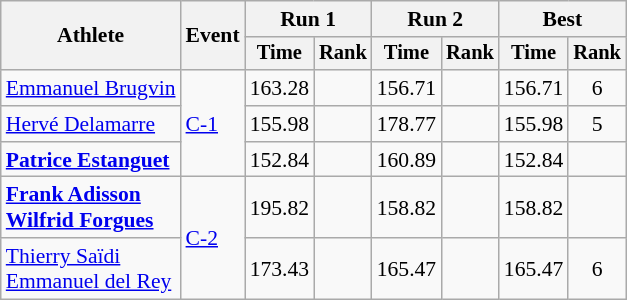<table class=wikitable style=font-size:90%;text-align:center>
<tr>
<th rowspan=2>Athlete</th>
<th rowspan=2>Event</th>
<th colspan=2>Run 1</th>
<th colspan=2>Run 2</th>
<th colspan=2>Best</th>
</tr>
<tr style=font-size:95%>
<th>Time</th>
<th>Rank</th>
<th>Time</th>
<th>Rank</th>
<th>Time</th>
<th>Rank</th>
</tr>
<tr>
<td align=left><a href='#'>Emmanuel Brugvin</a></td>
<td align=left rowspan=3><a href='#'>C-1</a></td>
<td>163.28</td>
<td></td>
<td>156.71</td>
<td></td>
<td>156.71</td>
<td>6</td>
</tr>
<tr>
<td align=left><a href='#'>Hervé Delamarre</a></td>
<td>155.98</td>
<td></td>
<td>178.77</td>
<td></td>
<td>155.98</td>
<td>5</td>
</tr>
<tr>
<td align=left><strong><a href='#'>Patrice Estanguet</a></strong></td>
<td>152.84</td>
<td></td>
<td>160.89</td>
<td></td>
<td>152.84</td>
<td></td>
</tr>
<tr>
<td align=left><strong><a href='#'>Frank Adisson</a><br><a href='#'>Wilfrid Forgues</a></strong></td>
<td align=left rowspan=2><a href='#'>C-2</a></td>
<td>195.82</td>
<td></td>
<td>158.82</td>
<td></td>
<td>158.82</td>
<td></td>
</tr>
<tr>
<td align=left><a href='#'>Thierry Saïdi</a><br><a href='#'>Emmanuel del Rey</a></td>
<td>173.43</td>
<td></td>
<td>165.47</td>
<td></td>
<td>165.47</td>
<td>6</td>
</tr>
</table>
